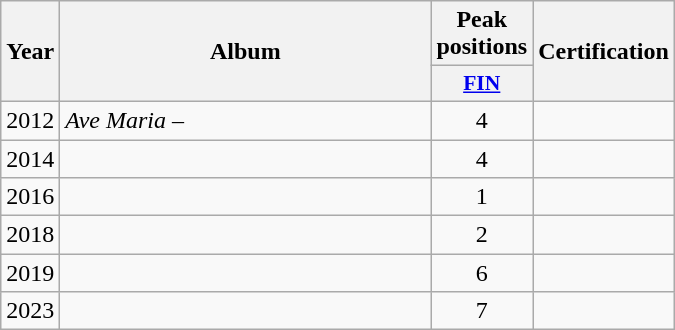<table class="wikitable">
<tr>
<th align="center" rowspan="2" width="10">Year</th>
<th align="center" rowspan="2" width="240">Album</th>
<th align="center" colspan="1" width="20">Peak positions</th>
<th align="center" rowspan="2" width="70">Certification</th>
</tr>
<tr>
<th scope="col" style="width:3em;font-size:90%;"><a href='#'>FIN</a><br></th>
</tr>
<tr>
<td style="text-align:center;">2012</td>
<td><em>Ave Maria – </em></td>
<td style="text-align:center;">4</td>
<td style="text-align:center;"></td>
</tr>
<tr>
<td style="text-align:center;">2014</td>
<td></td>
<td style="text-align:center;">4</td>
<td style="text-align:center;"></td>
</tr>
<tr>
<td style="text-align:center;">2016</td>
<td></td>
<td style="text-align:center;">1</td>
<td style="text-align:center;"></td>
</tr>
<tr>
<td style="text-align:center;">2018</td>
<td></td>
<td style="text-align:center;">2<br></td>
<td style="text-align:center;"></td>
</tr>
<tr>
<td style="text-align:center;">2019</td>
<td></td>
<td style="text-align:center;">6<br></td>
<td style="text-align:center;"></td>
</tr>
<tr>
<td style="text-align:center;">2023</td>
<td></td>
<td style="text-align:center;">7<br></td>
<td style="text-align:center;"></td>
</tr>
</table>
